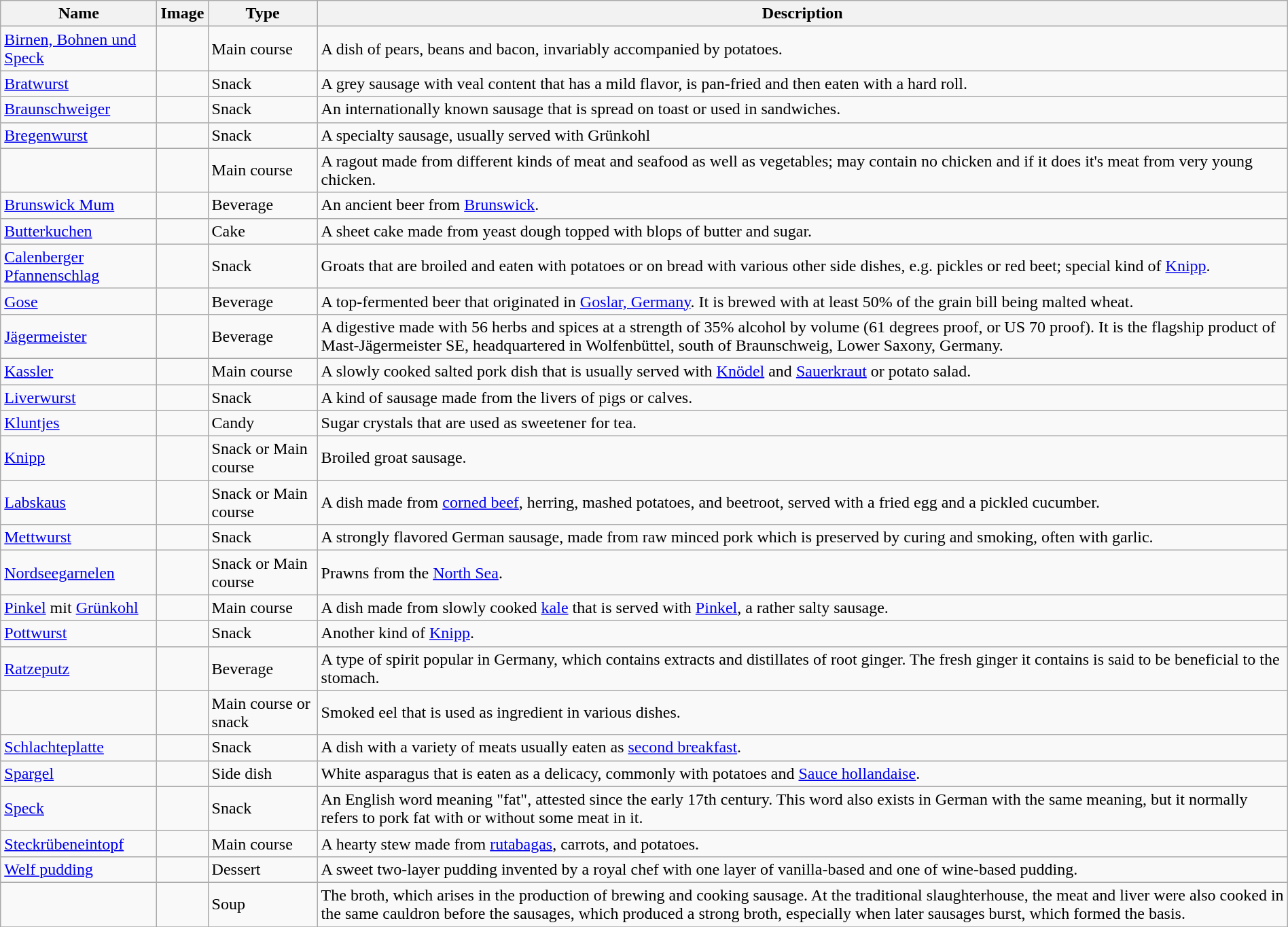<table class="wikitable sortable" style="width:100%;">
<tr>
<th>Name</th>
<th>Image</th>
<th>Type</th>
<th>Description</th>
</tr>
<tr>
<td><a href='#'>Birnen, Bohnen und Speck</a></td>
<td></td>
<td>Main course</td>
<td>A dish of pears, beans and bacon, invariably accompanied by potatoes.</td>
</tr>
<tr>
<td><a href='#'>Bratwurst</a></td>
<td></td>
<td>Snack</td>
<td>A grey sausage with veal content that has a mild flavor, is pan-fried and then eaten with a hard roll.</td>
</tr>
<tr>
<td><a href='#'>Braunschweiger</a></td>
<td></td>
<td>Snack</td>
<td>An internationally known sausage that is spread on toast or used in sandwiches.</td>
</tr>
<tr>
<td><a href='#'>Bregenwurst</a></td>
<td></td>
<td>Snack</td>
<td>A specialty sausage, usually served with Grünkohl</td>
</tr>
<tr>
<td></td>
<td></td>
<td>Main course</td>
<td>A ragout made from different kinds of meat and seafood as well as vegetables; may contain no chicken and if it does it's meat from very young chicken.</td>
</tr>
<tr>
<td><a href='#'>Brunswick Mum</a></td>
<td></td>
<td>Beverage</td>
<td>An ancient beer from <a href='#'>Brunswick</a>.</td>
</tr>
<tr>
<td><a href='#'>Butterkuchen</a></td>
<td></td>
<td>Cake</td>
<td>A sheet cake made from yeast dough topped with blops of butter and sugar.</td>
</tr>
<tr>
<td><a href='#'>Calenberger Pfannenschlag</a></td>
<td></td>
<td>Snack</td>
<td>Groats that are broiled and eaten with potatoes or on bread with various other side dishes, e.g. pickles or red beet; special kind of <a href='#'>Knipp</a>.</td>
</tr>
<tr>
<td><a href='#'>Gose</a></td>
<td></td>
<td>Beverage</td>
<td>A top-fermented beer that originated in <a href='#'>Goslar, Germany</a>. It is brewed with at least 50% of the grain bill being malted wheat.</td>
</tr>
<tr>
<td><a href='#'>Jägermeister</a></td>
<td></td>
<td>Beverage</td>
<td>A digestive made with 56 herbs and spices at a strength of 35% alcohol by volume (61 degrees proof, or US 70 proof). It is the flagship product of Mast-Jägermeister SE, headquartered in Wolfenbüttel, south of Braunschweig, Lower Saxony, Germany.</td>
</tr>
<tr>
<td><a href='#'>Kassler</a></td>
<td></td>
<td>Main course</td>
<td>A slowly cooked salted pork dish that is usually served with <a href='#'>Knödel</a> and <a href='#'>Sauerkraut</a> or potato salad.</td>
</tr>
<tr>
<td><a href='#'>Liverwurst</a></td>
<td></td>
<td>Snack</td>
<td>A kind of sausage made from the livers of pigs or calves.</td>
</tr>
<tr>
<td><a href='#'>Kluntjes</a></td>
<td></td>
<td>Candy</td>
<td>Sugar crystals that are used as sweetener for tea.</td>
</tr>
<tr>
<td><a href='#'>Knipp</a></td>
<td></td>
<td>Snack or Main course</td>
<td>Broiled groat sausage.</td>
</tr>
<tr>
<td><a href='#'>Labskaus</a></td>
<td></td>
<td>Snack or Main course</td>
<td>A dish made from <a href='#'>corned beef</a>, herring, mashed potatoes, and beetroot, served with a fried egg and a pickled cucumber.</td>
</tr>
<tr>
<td><a href='#'>Mettwurst</a></td>
<td></td>
<td>Snack</td>
<td>A strongly flavored German sausage, made from raw minced pork which is preserved by curing and smoking, often with garlic.</td>
</tr>
<tr>
<td><a href='#'>Nordseegarnelen</a></td>
<td></td>
<td>Snack or Main course</td>
<td>Prawns from the <a href='#'>North Sea</a>.</td>
</tr>
<tr>
<td><a href='#'>Pinkel</a> mit <a href='#'>Grünkohl</a></td>
<td></td>
<td>Main course</td>
<td>A dish made from slowly cooked <a href='#'>kale</a> that is served with <a href='#'>Pinkel</a>, a rather salty sausage.</td>
</tr>
<tr>
<td><a href='#'>Pottwurst</a></td>
<td></td>
<td>Snack</td>
<td>Another kind of <a href='#'>Knipp</a>.</td>
</tr>
<tr>
<td><a href='#'>Ratzeputz</a></td>
<td></td>
<td>Beverage</td>
<td>A type of spirit popular in Germany, which contains extracts and distillates of root ginger. The fresh ginger it contains is said to be beneficial to the stomach.</td>
</tr>
<tr>
<td></td>
<td></td>
<td>Main course or snack</td>
<td>Smoked eel that is used as ingredient in various dishes.</td>
</tr>
<tr>
<td><a href='#'>Schlachteplatte</a></td>
<td></td>
<td>Snack</td>
<td>A dish with a variety of meats usually eaten as <a href='#'>second breakfast</a>.</td>
</tr>
<tr>
<td><a href='#'>Spargel</a></td>
<td></td>
<td>Side dish</td>
<td>White asparagus that is eaten as a delicacy, commonly with potatoes and <a href='#'>Sauce hollandaise</a>.</td>
</tr>
<tr>
<td><a href='#'>Speck</a></td>
<td></td>
<td>Snack</td>
<td>An English word meaning "fat", attested since the early 17th century. This word also exists in German with the same meaning, but it normally refers to pork fat with or without some meat in it.</td>
</tr>
<tr>
<td><a href='#'>Steckrübeneintopf</a></td>
<td></td>
<td>Main course</td>
<td>A hearty stew made from <a href='#'>rutabagas</a>, carrots, and potatoes.</td>
</tr>
<tr>
<td><a href='#'>Welf pudding</a></td>
<td></td>
<td>Dessert</td>
<td>A sweet two-layer pudding invented by a royal chef with one layer of vanilla-based and one of wine-based pudding.</td>
</tr>
<tr>
<td></td>
<td></td>
<td>Soup</td>
<td>The broth, which arises in the production of brewing and cooking sausage. At the traditional slaughterhouse, the meat and liver were also cooked in the same cauldron before the sausages, which produced a strong broth, especially when later sausages burst, which formed the basis.</td>
</tr>
<tr>
</tr>
</table>
